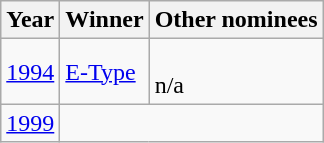<table class="wikitable">
<tr>
<th>Year</th>
<th>Winner</th>
<th>Other nominees</th>
</tr>
<tr>
<td><a href='#'>1994</a></td>
<td><a href='#'>E-Type</a> </td>
<td><br>n/a</td>
</tr>
<tr>
<td><a href='#'>1999</a></td>
<td colspan=2></td>
</tr>
</table>
